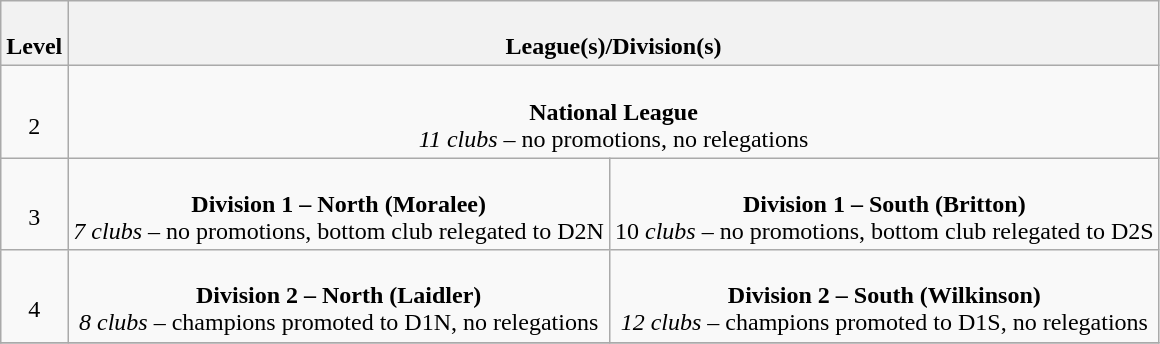<table class="wikitable" style="text-align: center;">
<tr>
<th><br>Level</th>
<th colspan="28"><br>League(s)/Division(s)</th>
</tr>
<tr>
<td><br>2</td>
<td colspan="28"><br><strong>National League</strong><br>
<em>11 clubs</em> – no promotions, no relegations</td>
</tr>
<tr>
<td><br>3</td>
<td colspan="14"><br><strong>Division 1 – North (Moralee)</strong><br>
<em>7 clubs</em> – no promotions, bottom club relegated to D2N</td>
<td colspan="14"><br><strong>Division 1 – South (Britton)</strong><br>
10 <em>clubs</em> – no promotions, bottom club relegated to D2S</td>
</tr>
<tr>
<td><br>4</td>
<td colspan="14"><br><strong>Division 2 – North (Laidler)</strong><br>
<em>8 clubs</em> – champions promoted to D1N, no relegations</td>
<td colspan="14"><br><strong>Division 2 – South (Wilkinson)</strong><br>
<em>12 clubs</em> – champions promoted to D1S, no relegations</td>
</tr>
<tr>
</tr>
</table>
